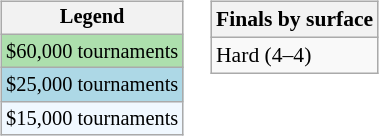<table>
<tr valign=top>
<td><br><table class="wikitable" style=font-size:85%;>
<tr>
<th>Legend</th>
</tr>
<tr style="background:#addfad;">
<td>$60,000 tournaments</td>
</tr>
<tr style="background:lightblue;">
<td>$25,000 tournaments</td>
</tr>
<tr style="background:#f0f8ff;">
<td>$15,000 tournaments</td>
</tr>
</table>
</td>
<td><br><table class="wikitable" style=font-size:90%;>
<tr>
<th>Finals by surface</th>
</tr>
<tr>
<td>Hard (4–4)</td>
</tr>
</table>
</td>
</tr>
</table>
